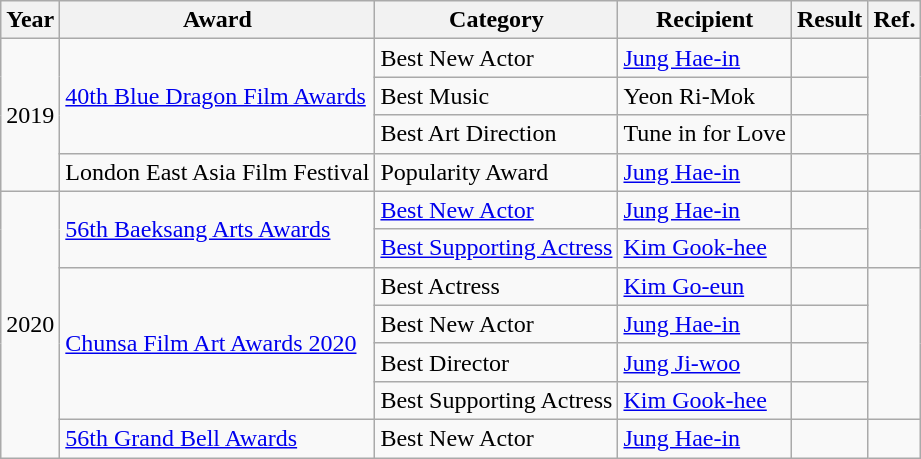<table class="wikitable sortable">
<tr>
<th>Year</th>
<th>Award</th>
<th>Category</th>
<th>Recipient</th>
<th>Result</th>
<th scope="col" class="unsortable">Ref.</th>
</tr>
<tr>
<td rowspan="4">2019</td>
<td rowspan="3"><a href='#'>40th Blue Dragon Film Awards</a></td>
<td>Best New Actor</td>
<td><a href='#'>Jung Hae-in</a></td>
<td></td>
<td rowspan="3"></td>
</tr>
<tr>
<td>Best Music</td>
<td>Yeon Ri-Mok</td>
<td></td>
</tr>
<tr>
<td>Best Art Direction</td>
<td>Tune in for Love</td>
<td></td>
</tr>
<tr>
<td>London East Asia Film Festival</td>
<td>Popularity Award</td>
<td><a href='#'>Jung Hae-in</a></td>
<td></td>
<td></td>
</tr>
<tr>
<td rowspan="7">2020</td>
<td rowspan="2"><a href='#'>56th Baeksang Arts Awards</a></td>
<td><a href='#'>Best New Actor</a></td>
<td><a href='#'>Jung Hae-in</a></td>
<td></td>
<td rowspan="2"></td>
</tr>
<tr>
<td><a href='#'>Best Supporting Actress</a></td>
<td><a href='#'>Kim Gook-hee</a></td>
<td></td>
</tr>
<tr>
<td rowspan="4"><a href='#'>Chunsa Film Art Awards 2020</a></td>
<td>Best Actress</td>
<td><a href='#'>Kim Go-eun</a></td>
<td></td>
<td rowspan="4"></td>
</tr>
<tr>
<td>Best New Actor</td>
<td><a href='#'>Jung Hae-in</a></td>
<td></td>
</tr>
<tr>
<td>Best Director</td>
<td><a href='#'>Jung Ji-woo</a></td>
<td></td>
</tr>
<tr>
<td>Best Supporting Actress</td>
<td><a href='#'>Kim Gook-hee</a></td>
<td></td>
</tr>
<tr>
<td><a href='#'>56th Grand Bell Awards</a></td>
<td>Best New Actor</td>
<td><a href='#'>Jung Hae-in</a></td>
<td></td>
<td></td>
</tr>
</table>
